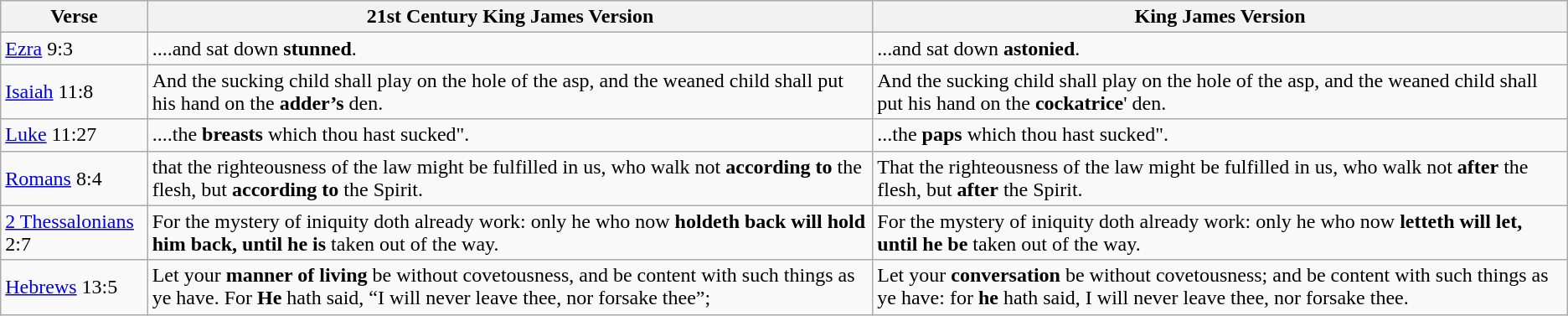<table class="wikitable">
<tr>
<th>Verse</th>
<th>21st Century King James Version</th>
<th>King James Version</th>
</tr>
<tr>
<td><a href='#'>Ezra</a> 9:3</td>
<td>....and sat down <strong>stunned</strong>.</td>
<td>...and sat down <strong>astonied</strong>.</td>
</tr>
<tr>
<td><a href='#'>Isaiah</a> 11:8</td>
<td>And the sucking child shall play on the hole of the asp, and the weaned child shall put his hand on the <strong>adder’s</strong> den.</td>
<td>And the sucking child shall play on the hole of the asp, and the weaned child shall put his hand on the <strong>cockatrice</strong>' den.</td>
</tr>
<tr>
<td><a href='#'>Luke</a> 11:27</td>
<td>....the <strong>breasts</strong> which thou hast sucked".</td>
<td>...the <strong>paps</strong> which thou hast sucked".</td>
</tr>
<tr>
<td><a href='#'>Romans</a> 8:4</td>
<td>that the righteousness of the law might be fulfilled in us, who walk not <strong>according to</strong> the flesh, but <strong>according to</strong> the Spirit.</td>
<td>That the righteousness of the law might be fulfilled in us, who walk not <strong>after</strong> the flesh, but <strong>after</strong> the Spirit.</td>
</tr>
<tr>
<td><a href='#'>2 Thessalonians</a> 2:7</td>
<td>For the mystery of iniquity doth already work: only he who now <strong>holdeth back will hold him back, until he is</strong> taken out of the way.</td>
<td>For the mystery of iniquity doth already work: only he who now <strong>letteth will let, until he be</strong> taken out of the way.</td>
</tr>
<tr>
<td><a href='#'>Hebrews</a> 13:5</td>
<td>Let your <strong>manner of living</strong> be without covetousness, and be content with such things as ye have. For <strong>He</strong> hath said, “I will never leave thee, nor forsake thee”;</td>
<td>Let your <strong>conversation</strong> be without covetousness; and be content with such things as ye have: for <strong>he</strong> hath said, I will never leave thee, nor forsake thee.</td>
</tr>
</table>
